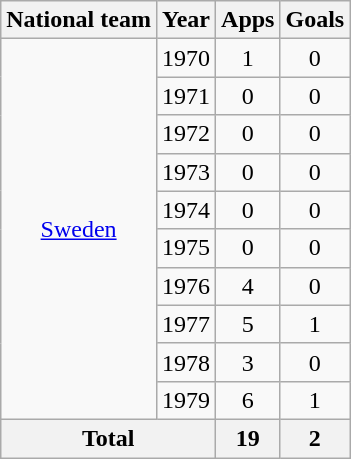<table class="wikitable" style="text-align:center">
<tr>
<th>National team</th>
<th>Year</th>
<th>Apps</th>
<th>Goals</th>
</tr>
<tr>
<td rowspan="10"><a href='#'>Sweden</a></td>
<td>1970</td>
<td>1</td>
<td>0</td>
</tr>
<tr>
<td>1971</td>
<td>0</td>
<td>0</td>
</tr>
<tr>
<td>1972</td>
<td>0</td>
<td>0</td>
</tr>
<tr>
<td>1973</td>
<td>0</td>
<td>0</td>
</tr>
<tr>
<td>1974</td>
<td>0</td>
<td>0</td>
</tr>
<tr>
<td>1975</td>
<td>0</td>
<td>0</td>
</tr>
<tr>
<td>1976</td>
<td>4</td>
<td>0</td>
</tr>
<tr>
<td>1977</td>
<td>5</td>
<td>1</td>
</tr>
<tr>
<td>1978</td>
<td>3</td>
<td>0</td>
</tr>
<tr>
<td>1979</td>
<td>6</td>
<td>1</td>
</tr>
<tr>
<th colspan="2">Total</th>
<th>19</th>
<th>2</th>
</tr>
</table>
